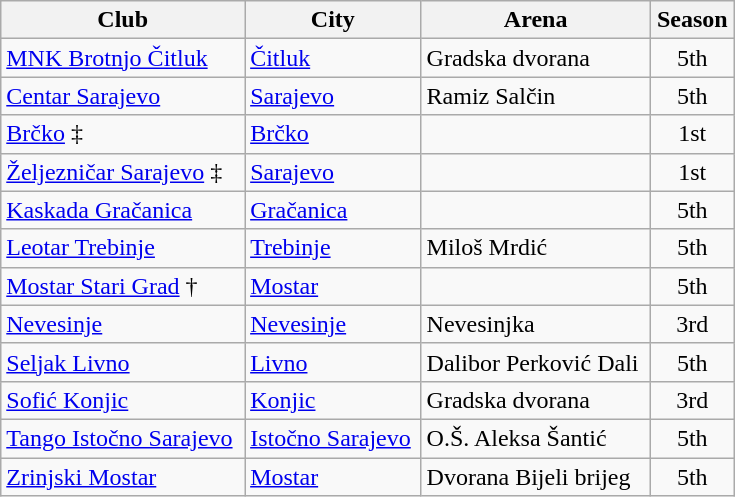<table class="wikitable" style="width:490px">
<tr>
<th>Club</th>
<th>City</th>
<th>Arena</th>
<th>Season</th>
</tr>
<tr>
<td><a href='#'>MNK Brotnjo Čitluk</a></td>
<td><a href='#'>Čitluk</a></td>
<td>Gradska dvorana</td>
<td style="text-align:center;">5th</td>
</tr>
<tr>
<td><a href='#'>Centar Sarajevo</a></td>
<td><a href='#'>Sarajevo</a></td>
<td>Ramiz Salčin</td>
<td style="text-align:center;">5th</td>
</tr>
<tr>
<td><a href='#'>Brčko</a> ‡</td>
<td><a href='#'>Brčko</a></td>
<td></td>
<td style="text-align:center;">1st</td>
</tr>
<tr>
<td><a href='#'>Željezničar Sarajevo</a> ‡</td>
<td><a href='#'>Sarajevo</a></td>
<td></td>
<td style="text-align:center;">1st</td>
</tr>
<tr>
<td><a href='#'>Kaskada Gračanica</a></td>
<td><a href='#'>Gračanica</a></td>
<td></td>
<td style="text-align:center;">5th</td>
</tr>
<tr>
<td><a href='#'>Leotar Trebinje</a></td>
<td><a href='#'>Trebinje</a></td>
<td>Miloš Mrdić</td>
<td style="text-align:center;">5th</td>
</tr>
<tr>
<td><a href='#'>Mostar Stari Grad</a> †</td>
<td><a href='#'>Mostar</a></td>
<td></td>
<td style="text-align:center;">5th</td>
</tr>
<tr>
<td><a href='#'>Nevesinje</a></td>
<td><a href='#'>Nevesinje</a></td>
<td>Nevesinjka</td>
<td style="text-align:center;">3rd</td>
</tr>
<tr>
<td><a href='#'>Seljak Livno</a></td>
<td><a href='#'>Livno</a></td>
<td>Dalibor Perković Dali</td>
<td style="text-align:center;">5th</td>
</tr>
<tr>
<td><a href='#'>Sofić Konjic</a></td>
<td><a href='#'>Konjic</a></td>
<td>Gradska dvorana</td>
<td style="text-align:center;">3rd</td>
</tr>
<tr>
<td><a href='#'>Tango Istočno Sarajevo</a></td>
<td><a href='#'>Istočno Sarajevo</a></td>
<td>O.Š. Aleksa Šantić</td>
<td style="text-align:center;">5th</td>
</tr>
<tr>
<td><a href='#'>Zrinjski Mostar</a></td>
<td><a href='#'>Mostar</a></td>
<td>Dvorana Bijeli brijeg</td>
<td style="text-align:center;">5th</td>
</tr>
</table>
